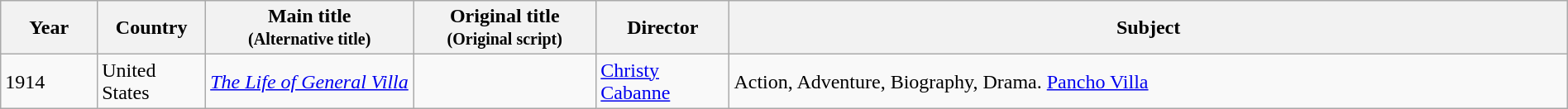<table class="wikitable sortable" style="width:100%;">
<tr>
<th>Year</th>
<th width= 80>Country</th>
<th class="unsortable" style="width:160px;">Main title<br><small>(Alternative title)</small></th>
<th class="unsortable" style="width:140px;">Original title<br><small>(Original script)</small></th>
<th width=100>Director</th>
<th class="unsortable">Subject</th>
</tr>
<tr>
<td>1914</td>
<td>United States</td>
<td><em><a href='#'>The Life of General Villa</a></em></td>
<td></td>
<td><a href='#'>Christy Cabanne</a></td>
<td>Action, Adventure, Biography, Drama. <a href='#'>Pancho Villa</a></td>
</tr>
</table>
